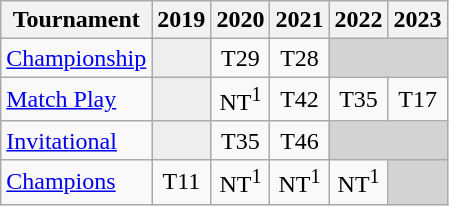<table class="wikitable" style="text-align:center;">
<tr>
<th>Tournament</th>
<th>2019</th>
<th>2020</th>
<th>2021</th>
<th>2022</th>
<th>2023</th>
</tr>
<tr>
<td align="left"><a href='#'>Championship</a></td>
<td style="background:#eeeeee;"></td>
<td>T29</td>
<td>T28</td>
<td colspan=2 style="background:#D3D3D3;"></td>
</tr>
<tr>
<td align="left"><a href='#'>Match Play</a></td>
<td style="background:#eeeeee;"></td>
<td>NT<sup>1</sup></td>
<td>T42</td>
<td>T35</td>
<td>T17</td>
</tr>
<tr>
<td align="left"><a href='#'>Invitational</a></td>
<td style="background:#eeeeee;"></td>
<td>T35</td>
<td>T46</td>
<td colspan=2 style="background:#D3D3D3;"></td>
</tr>
<tr>
<td align="left"><a href='#'>Champions</a></td>
<td>T11</td>
<td>NT<sup>1</sup></td>
<td>NT<sup>1</sup></td>
<td>NT<sup>1</sup></td>
<td colspan=1 style="background:#D3D3D3;"></td>
</tr>
</table>
